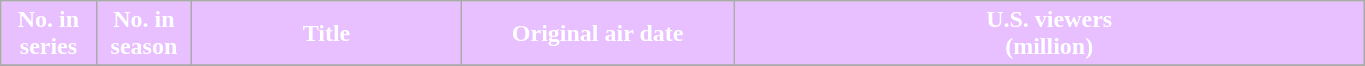<table class="wikitable plainrowheaders" style="width:72%;">
<tr>
<th scope="col" style="background-color: #e8bfff; color: #FFFFFF;" width=7%>No. in<br>series</th>
<th scope="col" style="background-color: #e8bfff; color: #FFFFFF;" width=7%>No. in<br>season</th>
<th scope="col" style="background-color: #e8bfff; color: #FFFFFF;">Title</th>
<th scope="col" style="background-color: #e8bfff; color: #FFFFFF;" width=20%>Original air date</th>
<th scope="col" style="background-color: #e8bfff; color: #FFFFFF;">U.S. viewers<br>(million)</th>
</tr>
<tr>
</tr>
</table>
